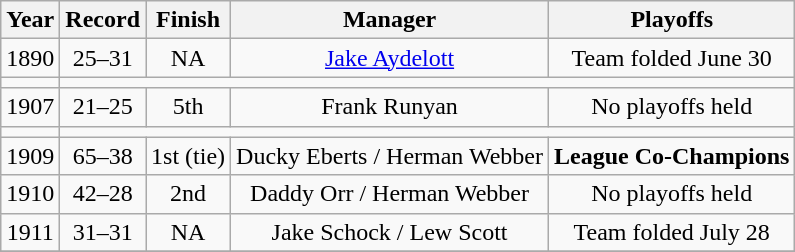<table class="wikitable">
<tr>
<th>Year</th>
<th>Record</th>
<th>Finish</th>
<th>Manager</th>
<th>Playoffs</th>
</tr>
<tr align=center>
<td>1890</td>
<td>25–31</td>
<td>NA</td>
<td><a href='#'>Jake Aydelott</a></td>
<td>Team folded June 30</td>
</tr>
<tr align=center>
<td></td>
</tr>
<tr align=center>
<td>1907</td>
<td>21–25</td>
<td>5th</td>
<td>Frank Runyan</td>
<td>No playoffs held</td>
</tr>
<tr align=center>
<td></td>
</tr>
<tr align=center>
<td>1909</td>
<td>65–38</td>
<td>1st (tie)</td>
<td>Ducky Eberts / Herman Webber</td>
<td><strong>League Co-Champions</strong></td>
</tr>
<tr align=center>
<td>1910</td>
<td>42–28</td>
<td>2nd</td>
<td>Daddy Orr / Herman Webber</td>
<td>No playoffs held</td>
</tr>
<tr align=center>
<td>1911</td>
<td>31–31</td>
<td>NA</td>
<td>Jake Schock / Lew Scott</td>
<td>Team folded July 28</td>
</tr>
<tr align=center>
</tr>
</table>
